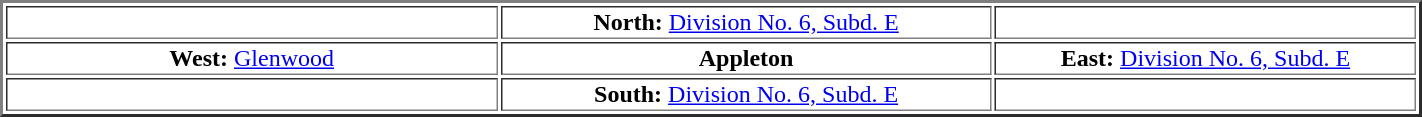<table width ="75%" border ="2" align="center">
<tr ---->
<td width ="35%" align="center"></td>
<td width ="30%" align="center"><strong>North:</strong> <a href='#'>Division No. 6, Subd. E</a></td>
<td width ="35%" align="center"></td>
</tr>
<tr ---->
<td width ="10%" align="center"><strong>West:</strong> <a href='#'>Glenwood</a> <br></td>
<td width ="35%" align="center"><strong>Appleton</strong> <br></td>
<td width ="30%" align="center"><strong>East:</strong> <a href='#'>Division No. 6, Subd. E</a></td>
</tr>
<tr ---->
<td width ="35%" align="center"></td>
<td width ="30%" align="center"><strong>South:</strong> <a href='#'>Division No. 6, Subd. E</a></td>
<td width ="35%" align="center"></td>
</tr>
</table>
